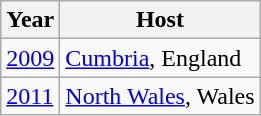<table class="wikitable">
<tr>
<th>Year</th>
<th>Host</th>
</tr>
<tr>
<td><a href='#'>2009</a></td>
<td><a href='#'>Cumbria</a>, England</td>
</tr>
<tr>
<td><a href='#'>2011</a></td>
<td><a href='#'>North Wales</a>, Wales</td>
</tr>
</table>
